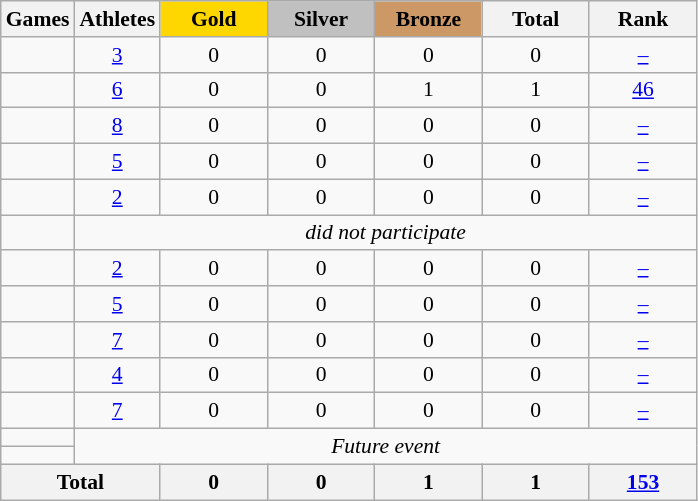<table class="wikitable" style="text-align:center; font-size:90%;">
<tr>
<th>Games</th>
<th>Athletes</th>
<td style="background:gold; width:4.5em; font-weight:bold;">Gold</td>
<td style="background:silver; width:4.5em; font-weight:bold;">Silver</td>
<td style="background:#cc9966; width:4.5em; font-weight:bold;">Bronze</td>
<th style="width:4.5em; font-weight:bold;">Total</th>
<th style="width:4.5em; font-weight:bold;">Rank</th>
</tr>
<tr>
<td align=left></td>
<td><a href='#'>3</a></td>
<td>0</td>
<td>0</td>
<td>0</td>
<td>0</td>
<td><a href='#'>–</a></td>
</tr>
<tr>
<td align=left></td>
<td><a href='#'>6</a></td>
<td>0</td>
<td>0</td>
<td>1</td>
<td>1</td>
<td><a href='#'>46</a></td>
</tr>
<tr>
<td align=left></td>
<td><a href='#'>8</a></td>
<td>0</td>
<td>0</td>
<td>0</td>
<td>0</td>
<td><a href='#'>–</a></td>
</tr>
<tr>
<td align=left></td>
<td><a href='#'>5</a></td>
<td>0</td>
<td>0</td>
<td>0</td>
<td>0</td>
<td><a href='#'>–</a></td>
</tr>
<tr>
<td align=left></td>
<td><a href='#'>2</a></td>
<td>0</td>
<td>0</td>
<td>0</td>
<td>0</td>
<td><a href='#'>–</a></td>
</tr>
<tr>
<td align=left></td>
<td colspan=6><em>did not participate</em></td>
</tr>
<tr>
<td align=left></td>
<td><a href='#'>2</a></td>
<td>0</td>
<td>0</td>
<td>0</td>
<td>0</td>
<td><a href='#'>–</a></td>
</tr>
<tr>
<td align=left></td>
<td><a href='#'>5</a></td>
<td>0</td>
<td>0</td>
<td>0</td>
<td>0</td>
<td><a href='#'>–</a></td>
</tr>
<tr>
<td align=left></td>
<td><a href='#'>7</a></td>
<td>0</td>
<td>0</td>
<td>0</td>
<td>0</td>
<td><a href='#'>–</a></td>
</tr>
<tr>
<td align=left></td>
<td><a href='#'>4</a></td>
<td>0</td>
<td>0</td>
<td>0</td>
<td>0</td>
<td><a href='#'>–</a></td>
</tr>
<tr>
<td align=left></td>
<td><a href='#'>7</a></td>
<td>0</td>
<td>0</td>
<td>0</td>
<td>0</td>
<td><a href='#'>–</a></td>
</tr>
<tr>
<td align=left></td>
<td colspan=6; rowspan=2><em>Future event</em></td>
</tr>
<tr>
<td align=left></td>
</tr>
<tr>
<th colspan=2>Total</th>
<th>0</th>
<th>0</th>
<th>1</th>
<th>1</th>
<th><a href='#'>153</a></th>
</tr>
</table>
